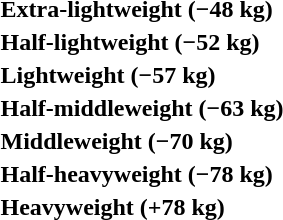<table>
<tr>
<th rowspan=2 style="text-align:left;">Extra-lightweight (−48 kg)</th>
<td rowspan=2></td>
<td rowspan=2></td>
<td></td>
</tr>
<tr>
<td></td>
</tr>
<tr>
<th rowspan=2 style="text-align:left;">Half-lightweight (−52 kg)</th>
<td rowspan=2></td>
<td rowspan=2></td>
<td></td>
</tr>
<tr>
<td></td>
</tr>
<tr>
<th rowspan=2 style="text-align:left;">Lightweight (−57 kg)</th>
<td rowspan=2></td>
<td rowspan=2></td>
<td></td>
</tr>
<tr>
<td></td>
</tr>
<tr>
<th rowspan=2 style="text-align:left;">Half-middleweight (−63 kg)</th>
<td rowspan=2></td>
<td rowspan=2></td>
<td></td>
</tr>
<tr>
<td></td>
</tr>
<tr>
<th rowspan=2 style="text-align:left;">Middleweight (−70 kg)</th>
<td rowspan=2></td>
<td rowspan=2></td>
<td></td>
</tr>
<tr>
<td></td>
</tr>
<tr>
<th rowspan=2 style="text-align:left;">Half-heavyweight (−78 kg)</th>
<td rowspan=2></td>
<td rowspan=2></td>
<td></td>
</tr>
<tr>
<td></td>
</tr>
<tr>
<th rowspan=2 style="text-align:left;">Heavyweight (+78 kg)</th>
<td rowspan=2></td>
<td rowspan=2></td>
<td></td>
</tr>
<tr>
<td></td>
</tr>
</table>
